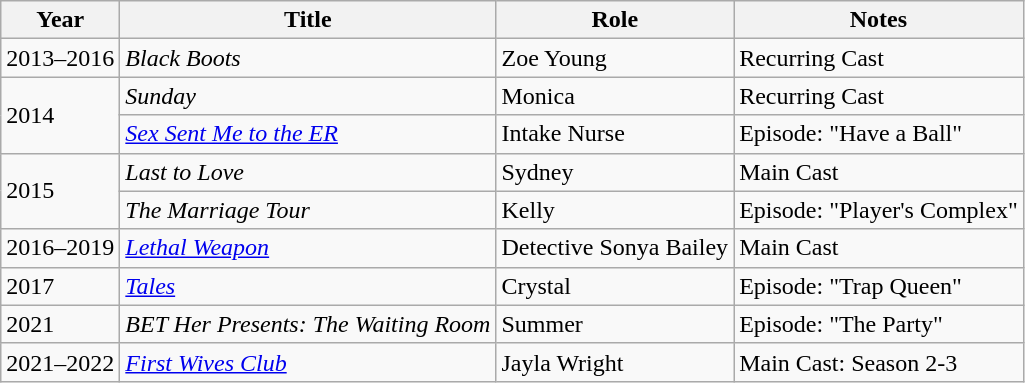<table class="wikitable sortable">
<tr>
<th>Year</th>
<th>Title</th>
<th>Role</th>
<th>Notes</th>
</tr>
<tr>
<td>2013–2016</td>
<td><em>Black Boots</em></td>
<td>Zoe Young</td>
<td>Recurring Cast</td>
</tr>
<tr>
<td rowspan="2">2014</td>
<td><em>Sunday</em></td>
<td>Monica</td>
<td>Recurring Cast</td>
</tr>
<tr>
<td><em><a href='#'>Sex Sent Me to the ER</a></em></td>
<td>Intake Nurse</td>
<td>Episode: "Have a Ball"</td>
</tr>
<tr>
<td rowspan="2">2015</td>
<td><em>Last to Love</em></td>
<td>Sydney</td>
<td>Main Cast</td>
</tr>
<tr>
<td><em>The Marriage Tour</em></td>
<td>Kelly</td>
<td>Episode: "Player's Complex"</td>
</tr>
<tr>
<td>2016–2019</td>
<td><em><a href='#'>Lethal Weapon</a></em></td>
<td>Detective Sonya Bailey</td>
<td>Main Cast</td>
</tr>
<tr>
<td>2017</td>
<td><em><a href='#'>Tales</a></em></td>
<td>Crystal</td>
<td>Episode: "Trap Queen"</td>
</tr>
<tr>
<td>2021</td>
<td><em>BET Her Presents: The Waiting Room</em></td>
<td>Summer</td>
<td>Episode: "The Party"</td>
</tr>
<tr>
<td>2021–2022</td>
<td><em><a href='#'>First Wives Club</a></em></td>
<td>Jayla Wright</td>
<td>Main Cast: Season 2-3</td>
</tr>
</table>
